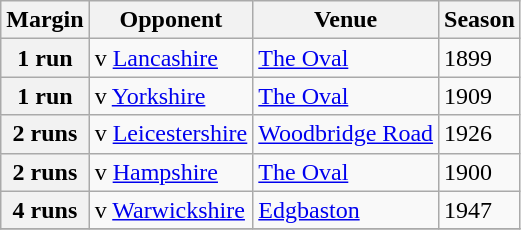<table class="wikitable">
<tr>
<th>Margin</th>
<th>Opponent</th>
<th>Venue</th>
<th>Season</th>
</tr>
<tr>
<th>1 run</th>
<td>v <a href='#'>Lancashire</a></td>
<td><a href='#'>The Oval</a></td>
<td>1899</td>
</tr>
<tr>
<th>1 run</th>
<td>v <a href='#'>Yorkshire</a></td>
<td><a href='#'>The Oval</a></td>
<td>1909</td>
</tr>
<tr>
<th>2 runs</th>
<td>v <a href='#'>Leicestershire</a></td>
<td><a href='#'>Woodbridge Road</a></td>
<td>1926</td>
</tr>
<tr>
<th>2 runs</th>
<td>v <a href='#'>Hampshire</a></td>
<td><a href='#'>The Oval</a></td>
<td>1900</td>
</tr>
<tr>
<th>4 runs</th>
<td>v <a href='#'>Warwickshire</a></td>
<td><a href='#'>Edgbaston</a></td>
<td>1947</td>
</tr>
<tr>
</tr>
</table>
